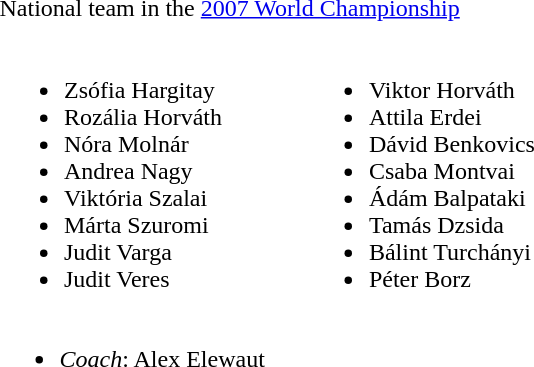<table>
<tr>
<td width="500" style="margin: 0 0 0 0" valig=top><br>National team in the <a href='#'>2007 World Championship</a><table>
<tr>
<td valign="top"><br><ul><li>Zsófia Hargitay</li><li>Rozália Horváth</li><li>Nóra Molnár</li><li>Andrea Nagy</li><li>Viktória Szalai</li><li>Márta Szuromi</li><li>Judit Varga</li><li>Judit Veres</li></ul></td>
<td width="50"> </td>
<td valign="top"><br><ul><li>Viktor Horváth</li><li>Attila Erdei</li><li>Dávid Benkovics</li><li>Csaba Montvai</li><li>Ádám Balpataki</li><li>Tamás Dzsida</li><li>Bálint Turchányi</li><li>Péter Borz</li></ul></td>
<td width="50"> </td>
<td valign="top"></td>
</tr>
</table>
<ul><li><em>Coach</em>: Alex Elewaut</li></ul></td>
</tr>
</table>
